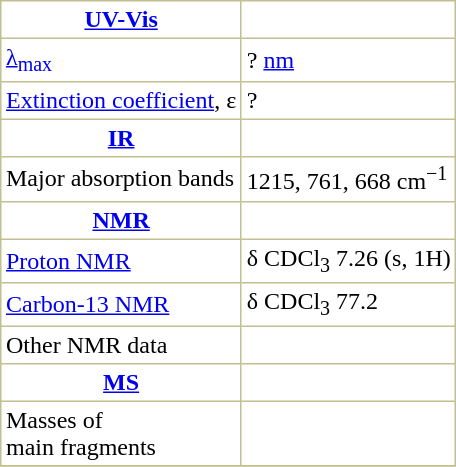<table border="1" cellspacing="0" cellpadding="3" style="margin: 0 0 0 0.5em; background: #FFFFFF; border-collapse: collapse; border-color: #C0C090;">
<tr>
<th><a href='#'>UV-Vis</a></th>
</tr>
<tr>
<td><a href='#'>λ<sub>max</sub></a></td>
<td>? <a href='#'>nm</a></td>
</tr>
<tr>
<td><a href='#'>Extinction coefficient</a>, ε</td>
<td>?</td>
</tr>
<tr>
<th><a href='#'>IR</a></th>
</tr>
<tr>
<td>Major absorption bands</td>
<td>1215, 761, 668 cm<sup>−1</sup></td>
</tr>
<tr>
<th><a href='#'>NMR</a></th>
</tr>
<tr>
<td><a href='#'>Proton NMR</a> </td>
<td>δ CDCl<sub>3</sub> 7.26 (s, 1H)</td>
</tr>
<tr>
<td><a href='#'>Carbon-13 NMR</a> </td>
<td>δ CDCl<sub>3</sub> 77.2</td>
</tr>
<tr>
<td>Other NMR data </td>
<td> </td>
</tr>
<tr>
<th><a href='#'>MS</a></th>
</tr>
<tr>
<td>Masses of <br>main fragments</td>
<td>  </td>
</tr>
<tr>
</tr>
</table>
